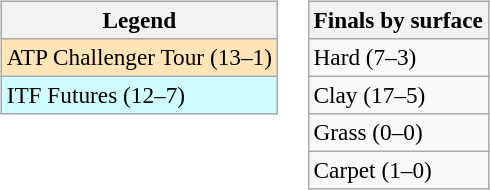<table>
<tr valign=top>
<td><br><table class="wikitable" style=font-size:97%>
<tr>
<th>Legend</th>
</tr>
<tr style="background:moccasin;">
<td>ATP Challenger Tour (13–1)</td>
</tr>
<tr style="background:#cffcff;">
<td>ITF Futures (12–7)</td>
</tr>
</table>
</td>
<td><br><table class="wikitable" style=font-size:97%>
<tr>
<th>Finals by surface</th>
</tr>
<tr>
<td>Hard (7–3)</td>
</tr>
<tr>
<td>Clay (17–5)</td>
</tr>
<tr>
<td>Grass (0–0)</td>
</tr>
<tr>
<td>Carpet (1–0)</td>
</tr>
</table>
</td>
</tr>
</table>
